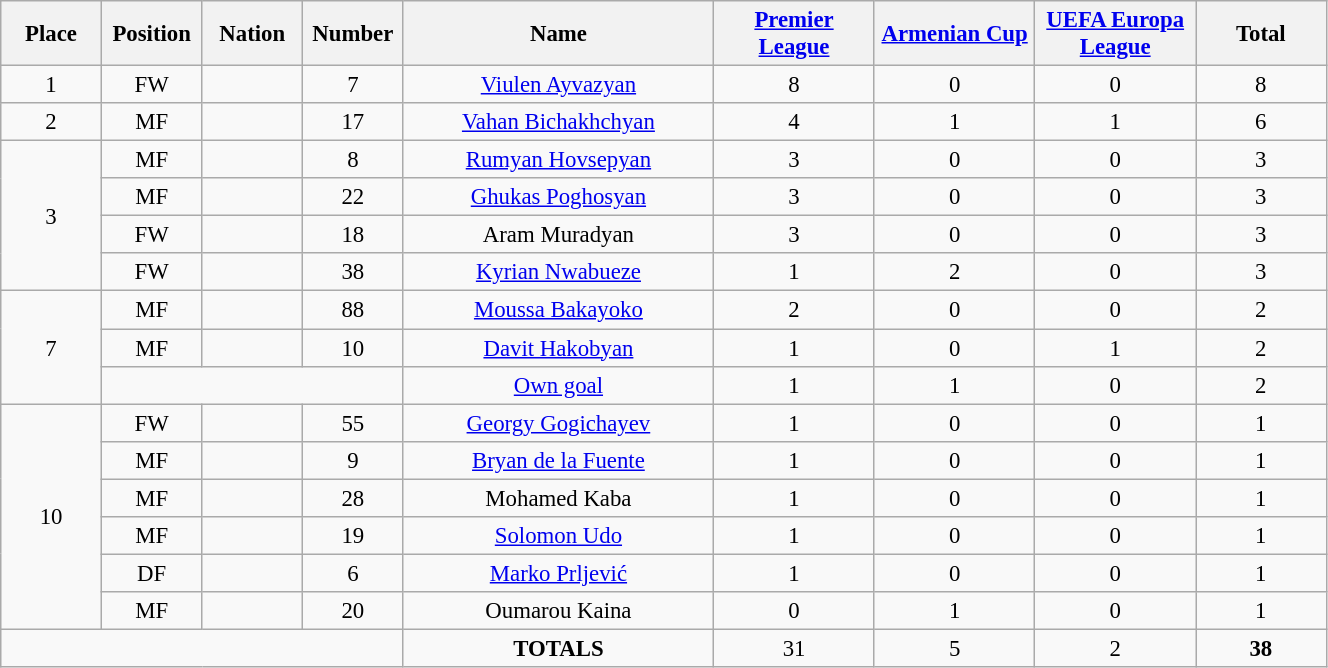<table class="wikitable" style="font-size: 95%; text-align: center;">
<tr>
<th width=60>Place</th>
<th width=60>Position</th>
<th width=60>Nation</th>
<th width=60>Number</th>
<th width=200>Name</th>
<th width=100><a href='#'>Premier League</a></th>
<th width=100><a href='#'>Armenian Cup</a></th>
<th width=100><a href='#'>UEFA Europa League</a></th>
<th width=80><strong>Total</strong></th>
</tr>
<tr>
<td>1</td>
<td>FW</td>
<td></td>
<td>7</td>
<td><a href='#'>Viulen Ayvazyan</a></td>
<td>8</td>
<td>0</td>
<td>0</td>
<td>8</td>
</tr>
<tr>
<td>2</td>
<td>MF</td>
<td></td>
<td>17</td>
<td><a href='#'>Vahan Bichakhchyan</a></td>
<td>4</td>
<td>1</td>
<td>1</td>
<td>6</td>
</tr>
<tr>
<td rowspan="4">3</td>
<td>MF</td>
<td></td>
<td>8</td>
<td><a href='#'>Rumyan Hovsepyan</a></td>
<td>3</td>
<td>0</td>
<td>0</td>
<td>3</td>
</tr>
<tr>
<td>MF</td>
<td></td>
<td>22</td>
<td><a href='#'>Ghukas Poghosyan</a></td>
<td>3</td>
<td>0</td>
<td>0</td>
<td>3</td>
</tr>
<tr>
<td>FW</td>
<td></td>
<td>18</td>
<td>Aram Muradyan</td>
<td>3</td>
<td>0</td>
<td>0</td>
<td>3</td>
</tr>
<tr>
<td>FW</td>
<td></td>
<td>38</td>
<td><a href='#'>Kyrian Nwabueze</a></td>
<td>1</td>
<td>2</td>
<td>0</td>
<td>3</td>
</tr>
<tr>
<td rowspan="3">7</td>
<td>MF</td>
<td></td>
<td>88</td>
<td><a href='#'>Moussa Bakayoko</a></td>
<td>2</td>
<td>0</td>
<td>0</td>
<td>2</td>
</tr>
<tr>
<td>MF</td>
<td></td>
<td>10</td>
<td><a href='#'>Davit Hakobyan</a></td>
<td>1</td>
<td>0</td>
<td>1</td>
<td>2</td>
</tr>
<tr>
<td colspan="3"></td>
<td><a href='#'>Own goal</a></td>
<td>1</td>
<td>1</td>
<td>0</td>
<td>2</td>
</tr>
<tr>
<td rowspan="6">10</td>
<td>FW</td>
<td></td>
<td>55</td>
<td><a href='#'>Georgy Gogichayev</a></td>
<td>1</td>
<td>0</td>
<td>0</td>
<td>1</td>
</tr>
<tr>
<td>MF</td>
<td></td>
<td>9</td>
<td><a href='#'>Bryan de la Fuente</a></td>
<td>1</td>
<td>0</td>
<td>0</td>
<td>1</td>
</tr>
<tr>
<td>MF</td>
<td></td>
<td>28</td>
<td>Mohamed Kaba</td>
<td>1</td>
<td>0</td>
<td>0</td>
<td>1</td>
</tr>
<tr>
<td>MF</td>
<td></td>
<td>19</td>
<td><a href='#'>Solomon Udo</a></td>
<td>1</td>
<td>0</td>
<td>0</td>
<td>1</td>
</tr>
<tr>
<td>DF</td>
<td></td>
<td>6</td>
<td><a href='#'>Marko Prljević</a></td>
<td>1</td>
<td>0</td>
<td>0</td>
<td>1</td>
</tr>
<tr>
<td>MF</td>
<td></td>
<td>20</td>
<td>Oumarou Kaina</td>
<td>0</td>
<td>1</td>
<td>0</td>
<td>1</td>
</tr>
<tr>
<td colspan="4"></td>
<td><strong>TOTALS</strong></td>
<td>31</td>
<td>5</td>
<td>2</td>
<td><strong>38</strong></td>
</tr>
</table>
